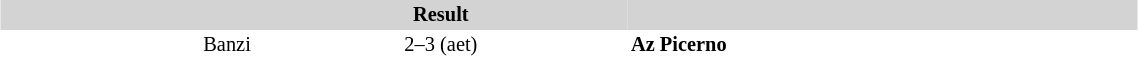<table align=center style="font-size: 85%; border-collapse:collapse" border=0 cellspacing=0 cellpadding=2 width=60%>
<tr bgcolor="D3D3D3">
<th align=right></th>
<th align=center>Result</th>
<th align=left></th>
<th align=center></th>
</tr>
<tr bgcolor=#FFFFFF>
<td align=right>Banzi</td>
<td align=center>2–3 (aet)</td>
<td><strong>Az Picerno</strong></td>
<td align=center></td>
</tr>
</table>
